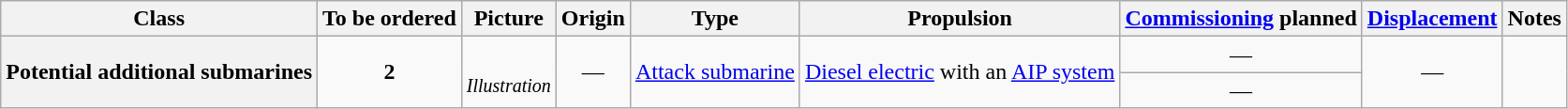<table class="wikitable">
<tr>
<th>Class</th>
<th>To be ordered</th>
<th>Picture</th>
<th>Origin</th>
<th>Type</th>
<th>Propulsion</th>
<th><a href='#'>Commissioning</a> planned</th>
<th><a href='#'>Displacement</a></th>
<th>Notes</th>
</tr>
<tr>
<th rowspan="2" style="text-align: left;">Potential additional submarines</th>
<td rowspan="2" style="text-align: center;"><strong>2</strong></td>
<td rowspan="2"><br><small><em>Illustration</em></small></td>
<td rowspan="2" style="text-align: center;">—</td>
<td rowspan="2"><a href='#'>Attack submarine</a></td>
<td rowspan="2"><a href='#'>Diesel electric</a> with an <a href='#'>AIP system</a></td>
<td style="text-align: center;">—</td>
<td rowspan="2" style="text-align: center;">—</td>
<td rowspan="2"></td>
</tr>
<tr>
<td style="text-align: center;">—</td>
</tr>
</table>
